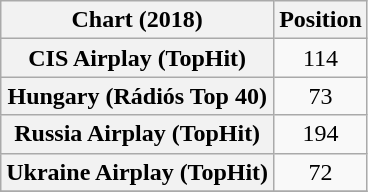<table class="wikitable sortable plainrowheaders" style="text-align:center">
<tr>
<th>Chart (2018)</th>
<th>Position</th>
</tr>
<tr>
<th scope="row">CIS Airplay (TopHit)</th>
<td>114</td>
</tr>
<tr>
<th scope="row">Hungary (Rádiós Top 40)</th>
<td>73</td>
</tr>
<tr>
<th scope="row">Russia Airplay (TopHit)</th>
<td>194</td>
</tr>
<tr>
<th scope="row">Ukraine Airplay (TopHit)</th>
<td>72</td>
</tr>
<tr>
</tr>
</table>
